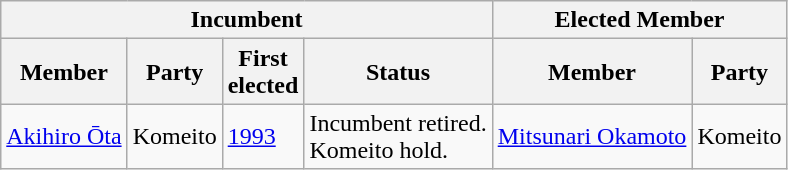<table class="wikitable sortable">
<tr>
<th colspan=4>Incumbent</th>
<th colspan=2>Elected Member</th>
</tr>
<tr>
<th>Member</th>
<th>Party</th>
<th>First<br>elected</th>
<th>Status</th>
<th>Member</th>
<th>Party</th>
</tr>
<tr>
<td><a href='#'>Akihiro Ōta</a></td>
<td>Komeito</td>
<td><a href='#'>1993</a></td>
<td>Incumbent retired.<br>Komeito hold.</td>
<td><a href='#'>Mitsunari Okamoto</a></td>
<td>Komeito</td>
</tr>
</table>
